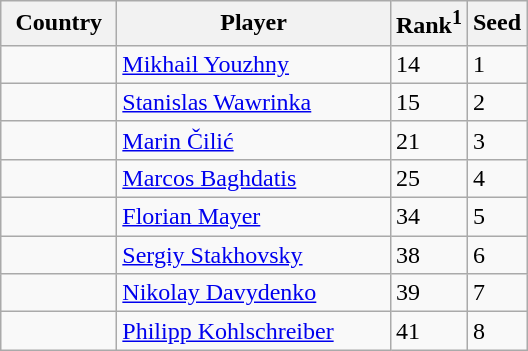<table class=wikitable>
<tr>
<th width="70">Country</th>
<th width="175">Player</th>
<th>Rank<sup>1</sup></th>
<th>Seed</th>
</tr>
<tr>
<td></td>
<td><a href='#'>Mikhail Youzhny</a></td>
<td>14</td>
<td>1</td>
</tr>
<tr>
<td></td>
<td><a href='#'>Stanislas Wawrinka</a></td>
<td>15</td>
<td>2</td>
</tr>
<tr>
<td></td>
<td><a href='#'>Marin Čilić</a></td>
<td>21</td>
<td>3</td>
</tr>
<tr>
<td></td>
<td><a href='#'>Marcos Baghdatis</a></td>
<td>25</td>
<td>4</td>
</tr>
<tr>
<td></td>
<td><a href='#'>Florian Mayer</a></td>
<td>34</td>
<td>5</td>
</tr>
<tr>
<td></td>
<td><a href='#'>Sergiy Stakhovsky</a></td>
<td>38</td>
<td>6</td>
</tr>
<tr>
<td></td>
<td><a href='#'>Nikolay Davydenko</a></td>
<td>39</td>
<td>7</td>
</tr>
<tr>
<td></td>
<td><a href='#'>Philipp Kohlschreiber</a></td>
<td>41</td>
<td>8<br></td>
</tr>
</table>
